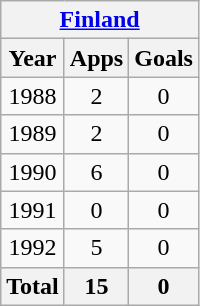<table class=wikitable style=text-align:center>
<tr>
<th colspan=4><a href='#'>Finland</a></th>
</tr>
<tr>
<th>Year</th>
<th>Apps</th>
<th>Goals</th>
</tr>
<tr>
<td>1988</td>
<td>2</td>
<td>0</td>
</tr>
<tr>
<td>1989</td>
<td>2</td>
<td>0</td>
</tr>
<tr>
<td>1990</td>
<td>6</td>
<td>0</td>
</tr>
<tr>
<td>1991</td>
<td>0</td>
<td>0</td>
</tr>
<tr>
<td>1992</td>
<td>5</td>
<td>0</td>
</tr>
<tr>
<th colspan=1>Total</th>
<th>15</th>
<th>0</th>
</tr>
</table>
